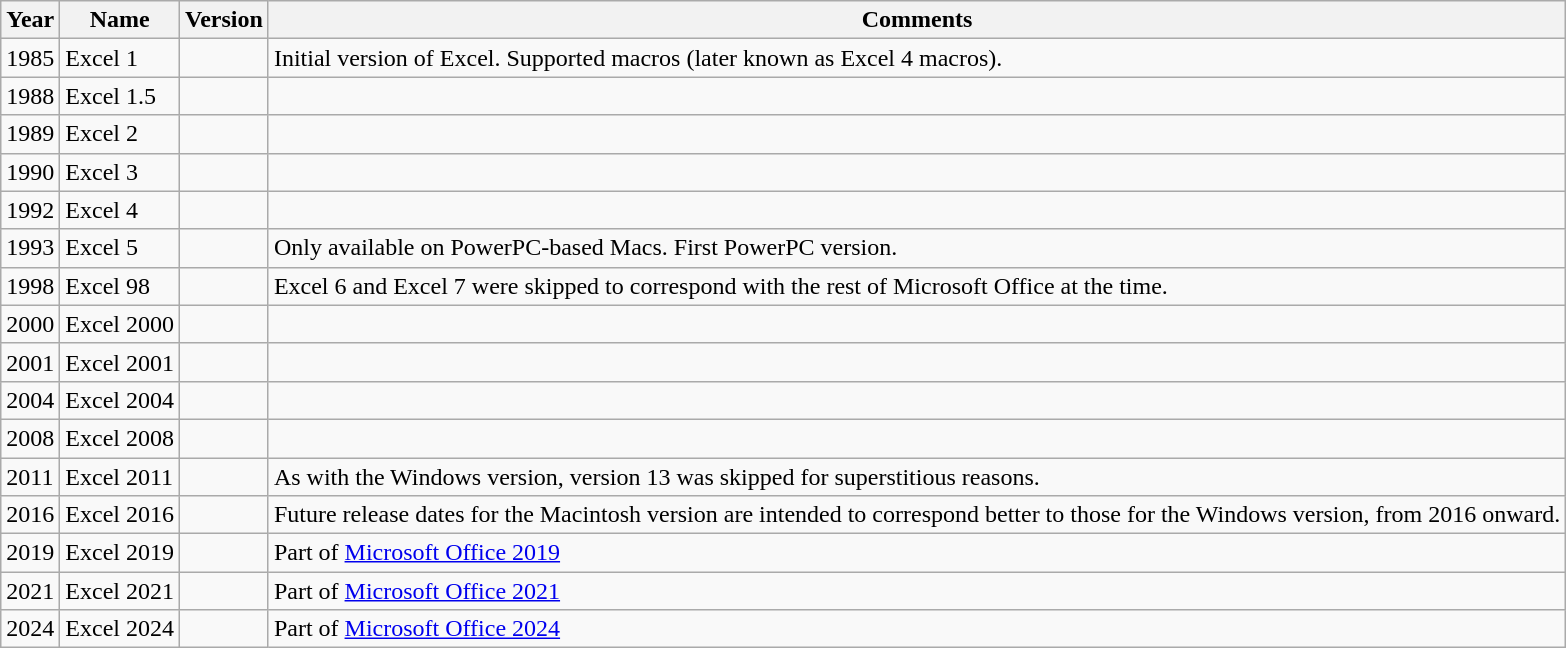<table class="wikitable sortable">
<tr>
<th>Year</th>
<th>Name</th>
<th>Version</th>
<th scope="col" class="unsortable">Comments</th>
</tr>
<tr>
<td>1985</td>
<td>Excel 1</td>
<td></td>
<td>Initial version of Excel. Supported macros (later known as Excel 4 macros).</td>
</tr>
<tr>
<td>1988</td>
<td>Excel 1.5</td>
<td></td>
<td></td>
</tr>
<tr>
<td>1989</td>
<td>Excel 2</td>
<td></td>
<td></td>
</tr>
<tr>
<td>1990</td>
<td>Excel 3</td>
<td></td>
<td></td>
</tr>
<tr>
<td>1992</td>
<td>Excel 4</td>
<td></td>
<td></td>
</tr>
<tr>
<td>1993</td>
<td>Excel 5</td>
<td></td>
<td>Only available on PowerPC-based Macs. First PowerPC version.</td>
</tr>
<tr>
<td>1998</td>
<td>Excel 98</td>
<td></td>
<td>Excel 6 and Excel 7 were skipped to correspond with the rest of Microsoft Office at the time.</td>
</tr>
<tr>
<td>2000</td>
<td>Excel 2000</td>
<td></td>
<td></td>
</tr>
<tr>
<td>2001</td>
<td>Excel 2001</td>
<td></td>
<td></td>
</tr>
<tr>
<td>2004</td>
<td>Excel 2004</td>
<td></td>
<td></td>
</tr>
<tr>
<td>2008</td>
<td>Excel 2008</td>
<td></td>
<td></td>
</tr>
<tr>
<td>2011</td>
<td>Excel 2011</td>
<td></td>
<td>As with the Windows version, version 13 was skipped for superstitious reasons.</td>
</tr>
<tr>
<td>2016</td>
<td>Excel 2016</td>
<td></td>
<td>Future release dates for the Macintosh version are intended to correspond better to those for the Windows version, from 2016 onward.</td>
</tr>
<tr>
<td>2019</td>
<td>Excel 2019</td>
<td></td>
<td>Part of <a href='#'>Microsoft Office 2019</a></td>
</tr>
<tr>
<td>2021</td>
<td>Excel 2021</td>
<td></td>
<td>Part of <a href='#'>Microsoft Office 2021</a></td>
</tr>
<tr>
<td>2024</td>
<td>Excel 2024</td>
<td></td>
<td>Part of <a href='#'>Microsoft Office 2024</a></td>
</tr>
</table>
